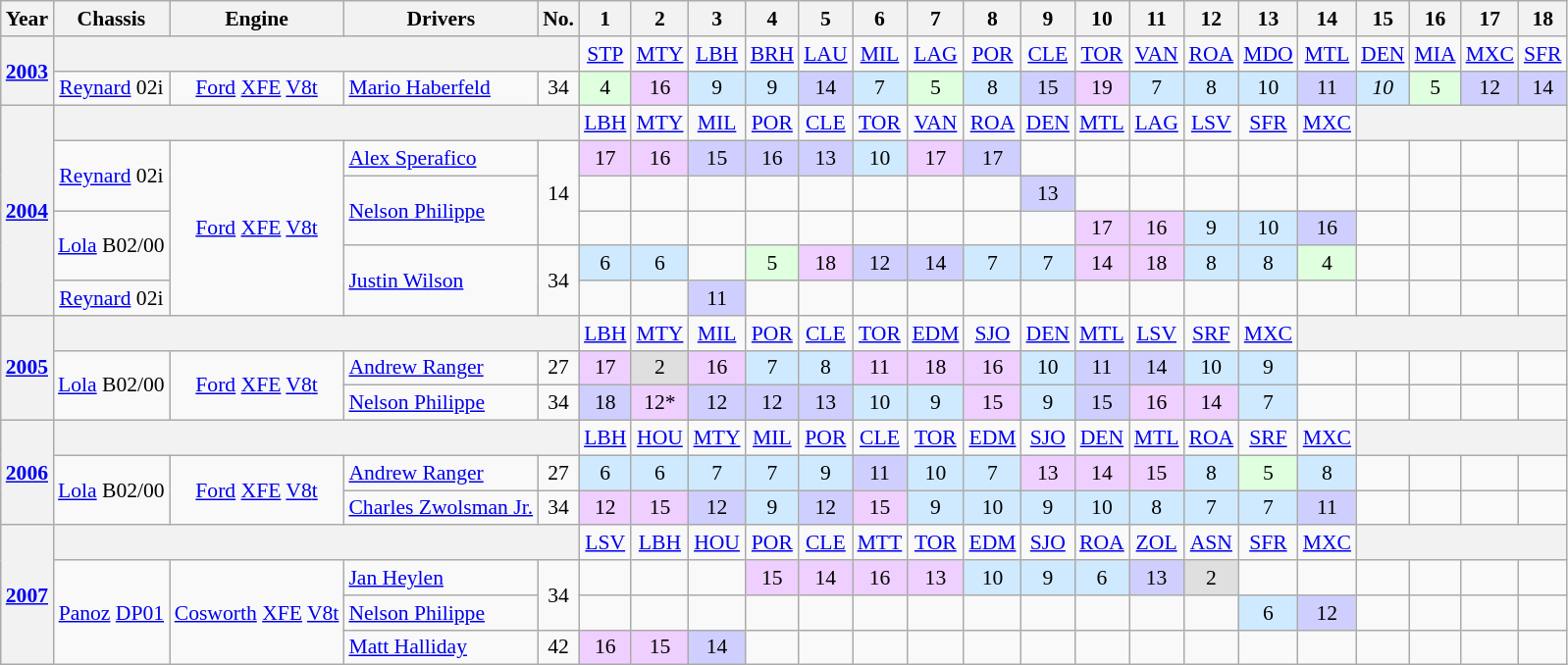<table class="wikitable" style="text-align:center; font-size:90%">
<tr>
<th>Year</th>
<th>Chassis</th>
<th>Engine</th>
<th>Drivers</th>
<th>No.</th>
<th>1</th>
<th>2</th>
<th>3</th>
<th>4</th>
<th>5</th>
<th>6</th>
<th>7</th>
<th>8</th>
<th>9</th>
<th>10</th>
<th>11</th>
<th>12</th>
<th>13</th>
<th>14</th>
<th>15</th>
<th>16</th>
<th>17</th>
<th>18</th>
</tr>
<tr>
<th rowspan=2><a href='#'>2003</a></th>
<th colspan=4></th>
<td><a href='#'>STP</a></td>
<td><a href='#'>MTY</a></td>
<td><a href='#'>LBH</a></td>
<td><a href='#'>BRH</a></td>
<td><a href='#'>LAU</a></td>
<td><a href='#'>MIL</a></td>
<td><a href='#'>LAG</a></td>
<td><a href='#'>POR</a></td>
<td><a href='#'>CLE</a></td>
<td><a href='#'>TOR</a></td>
<td><a href='#'>VAN</a></td>
<td><a href='#'>ROA</a></td>
<td><a href='#'>MDO</a></td>
<td><a href='#'>MTL</a></td>
<td><a href='#'>DEN</a></td>
<td><a href='#'>MIA</a></td>
<td><a href='#'>MXC</a></td>
<td><a href='#'>SFR</a></td>
</tr>
<tr>
<td><a href='#'>Reynard</a> 02i</td>
<td><a href='#'>Ford</a> <a href='#'>XFE</a> <a href='#'>V8</a><a href='#'>t</a></td>
<td align="left"> <a href='#'>Mario Haberfeld</a></td>
<td>34</td>
<td style="background:#dfffdf;" align=center>4</td>
<td style="background:#efcfff;" align=center>16</td>
<td style="background:#CFEAFF;" align=center>9</td>
<td style="background:#CFEAFF;" align=center>9</td>
<td style="background:#cfcfff;" align=center>14</td>
<td style="background:#CFEAFF;" align=center>7</td>
<td style="background:#dfffdf;" align=center>5</td>
<td style="background:#CFEAFF;" align=center>8</td>
<td style="background:#cfcfff;" align=center>15</td>
<td style="background:#efcfff;" align=center>19</td>
<td style="background:#CFEAFF;" align=center>7</td>
<td style="background:#CFEAFF;" align=center>8</td>
<td style="background:#CFEAFF;" align=center>10</td>
<td style="background:#CFCFFF;" align=center>11</td>
<td style="background:#CFEAFF;" align=center><em>10</em></td>
<td style="background:#dfffdf;" align=center>5</td>
<td style="background:#CFCFFF;" align=center>12</td>
<td style="background:#cfcfff;" align=center>14</td>
</tr>
<tr>
<th rowspan=6><a href='#'>2004</a></th>
<th colspan=4></th>
<td><a href='#'>LBH</a></td>
<td><a href='#'>MTY</a></td>
<td><a href='#'>MIL</a></td>
<td><a href='#'>POR</a></td>
<td><a href='#'>CLE</a></td>
<td><a href='#'>TOR</a></td>
<td><a href='#'>VAN</a></td>
<td><a href='#'>ROA</a></td>
<td><a href='#'>DEN</a></td>
<td><a href='#'>MTL</a></td>
<td><a href='#'>LAG</a></td>
<td><a href='#'>LSV</a></td>
<td><a href='#'>SFR</a></td>
<td><a href='#'>MXC</a></td>
<th colspan=4></th>
</tr>
<tr>
<td rowspan=2><a href='#'>Reynard</a> 02i</td>
<td rowspan=5><a href='#'>Ford</a> <a href='#'>XFE</a> <a href='#'>V8</a><a href='#'>t</a></td>
<td align="left"> <a href='#'>Alex Sperafico</a></td>
<td rowspan=3>14</td>
<td style="background:#efcfff;" align=center>17</td>
<td style="background:#efcfff;" align=center>16</td>
<td style="background:#CFCFFF;" align=center>15</td>
<td style="background:#CFCFFF;" align=center>16</td>
<td style="background:#CFCFFF;" align=center>13</td>
<td style="background:#CFEAFF;" align=center>10</td>
<td style="background:#efcfff;" align=center>17</td>
<td style="background:#CFCFFF;" align=center>17</td>
<td></td>
<td></td>
<td></td>
<td></td>
<td></td>
<td></td>
<td></td>
<td></td>
<td></td>
<td></td>
</tr>
<tr>
<td rowspan=2 align="left"> <a href='#'>Nelson Philippe</a></td>
<td></td>
<td></td>
<td></td>
<td></td>
<td></td>
<td></td>
<td></td>
<td></td>
<td style="background:#CFCFFF;" align=center>13</td>
<td></td>
<td></td>
<td></td>
<td></td>
<td></td>
<td></td>
<td></td>
<td></td>
<td></td>
</tr>
<tr>
<td rowspan=2><a href='#'>Lola</a> B02/00</td>
<td></td>
<td></td>
<td></td>
<td></td>
<td></td>
<td></td>
<td></td>
<td></td>
<td></td>
<td style="background:#efcfff;" align=center>17</td>
<td style="background:#efcfff;" align=center>16</td>
<td style="background:#CFEAFF;" align=center>9</td>
<td style="background:#CFEAFF;" align=center>10</td>
<td style="background:#CFCFFF;" align=center>16</td>
<td></td>
<td></td>
<td></td>
<td></td>
</tr>
<tr>
<td rowspan=2 align="left"> <a href='#'>Justin Wilson</a></td>
<td rowspan=2>34</td>
<td style="background:#CFEAFF;" align=center>6</td>
<td style="background:#CFEAFF;" align=center>6</td>
<td></td>
<td style="background:#dfffdf;" align=center>5</td>
<td style="background:#efcfff;" align=center>18</td>
<td style="background:#CFCFFF;" align=center>12</td>
<td style="background:#CFCFFF;" align=center>14</td>
<td style="background:#CFEAFF;" align=center>7</td>
<td style="background:#CFEAFF;" align=center>7</td>
<td style="background:#efcfff;" align=center>14</td>
<td style="background:#efcfff;" align=center>18</td>
<td style="background:#CFEAFF;" align=center>8</td>
<td style="background:#CFEAFF;" align=center>8</td>
<td style="background:#dfffdf;" align=center>4</td>
<td></td>
<td></td>
<td></td>
<td></td>
</tr>
<tr>
<td><a href='#'>Reynard</a> 02i</td>
<td></td>
<td></td>
<td style="background:#CFCFFF;" align=center>11</td>
<td></td>
<td></td>
<td></td>
<td></td>
<td></td>
<td></td>
<td></td>
<td></td>
<td></td>
<td></td>
<td></td>
<td></td>
<td></td>
<td></td>
<td></td>
</tr>
<tr>
<th rowspan=3><a href='#'>2005</a></th>
<th colspan=4></th>
<td><a href='#'>LBH</a></td>
<td><a href='#'>MTY</a></td>
<td><a href='#'>MIL</a></td>
<td><a href='#'>POR</a></td>
<td><a href='#'>CLE</a></td>
<td><a href='#'>TOR</a></td>
<td><a href='#'>EDM</a></td>
<td><a href='#'>SJO</a></td>
<td><a href='#'>DEN</a></td>
<td><a href='#'>MTL</a></td>
<td><a href='#'>LSV</a></td>
<td><a href='#'>SRF</a></td>
<td><a href='#'>MXC</a></td>
<th colspan=5></th>
</tr>
<tr>
<td rowspan=2><a href='#'>Lola</a> B02/00</td>
<td rowspan=2><a href='#'>Ford</a> <a href='#'>XFE</a> <a href='#'>V8</a><a href='#'>t</a></td>
<td align="left"> <a href='#'>Andrew Ranger</a></td>
<td>27</td>
<td style="background:#efcfff;" align=center>17</td>
<td style="background:#dfdfdf;" align=center>2</td>
<td style="background:#efcfff;" align=center>16</td>
<td style="background:#CFEAFF;" align=center>7</td>
<td style="background:#CFEAFF;" align=center>8</td>
<td style="background:#efcfff;" align=center>11</td>
<td style="background:#efcfff;" align=center>18</td>
<td style="background:#efcfff;" align=center>16</td>
<td style="background:#CFEAFF;" align=center>10</td>
<td style="background:#CFCFFF;" align=center>11</td>
<td style="background:#CFCFFF;" align=center>14</td>
<td style="background:#CFEAFF;" align=center>10</td>
<td style="background:#CFEAFF;" align=center>9</td>
<td></td>
<td></td>
<td></td>
<td></td>
<td></td>
</tr>
<tr>
<td align="left"> <a href='#'>Nelson Philippe</a></td>
<td>34</td>
<td style="background:#CFCFFF;" align=center>18</td>
<td style="background:#efcfff;" align=center>12*</td>
<td style="background:#CFCFFF;" align=center>12</td>
<td style="background:#CFCFFF;" align=center>12</td>
<td style="background:#CFCFFF;" align=center>13</td>
<td style="background:#CFEAFF;" align=center>10</td>
<td style="background:#CFEAFF;" align=center>9</td>
<td style="background:#efcfff;" align=center>15</td>
<td style="background:#CFEAFF;" align=center>9</td>
<td style="background:#CFCFFF;" align=center>15</td>
<td style="background:#efcfff;" align=center>16</td>
<td style="background:#efcfff;" align=center>14</td>
<td style="background:#CFEAFF;" align=center>7</td>
<td></td>
<td></td>
<td></td>
<td></td>
<td></td>
</tr>
<tr>
<th rowspan=3><a href='#'>2006</a></th>
<th colspan=4></th>
<td><a href='#'>LBH</a></td>
<td><a href='#'>HOU</a></td>
<td><a href='#'>MTY</a></td>
<td><a href='#'>MIL</a></td>
<td><a href='#'>POR</a></td>
<td><a href='#'>CLE</a></td>
<td><a href='#'>TOR</a></td>
<td><a href='#'>EDM</a></td>
<td><a href='#'>SJO</a></td>
<td><a href='#'>DEN</a></td>
<td><a href='#'>MTL</a></td>
<td><a href='#'>ROA</a></td>
<td><a href='#'>SRF</a></td>
<td><a href='#'>MXC</a></td>
<th colspan=4></th>
</tr>
<tr>
<td rowspan=2><a href='#'>Lola</a> B02/00</td>
<td rowspan=2><a href='#'>Ford</a> <a href='#'>XFE</a> <a href='#'>V8</a><a href='#'>t</a></td>
<td align="left"> <a href='#'>Andrew Ranger</a></td>
<td>27</td>
<td style="background:#CFEAFF;" align=center>6</td>
<td style="background:#CFEAFF;" align=center>6</td>
<td style="background:#CFEAFF;" align=center>7</td>
<td style="background:#CFEAFF;" align=center>7</td>
<td style="background:#CFEAFF;" align=center>9</td>
<td style="background:#CFCFFF;" align=center>11</td>
<td style="background:#CFEAFF;" align=center>10</td>
<td style="background:#CFEAFF;" align=center>7</td>
<td style="background:#efcfff;" align=center>13</td>
<td style="background:#efcfff;" align=center>14</td>
<td style="background:#efcfff;" align=center>15</td>
<td style="background:#CFEAFF;" align=center>8</td>
<td style="background:#dfffdf;" align=center>5</td>
<td style="background:#CFEAFF;" align=center>8</td>
<td></td>
<td></td>
<td></td>
<td></td>
</tr>
<tr>
<td align="left"> <a href='#'>Charles Zwolsman Jr.</a></td>
<td>34</td>
<td style="background:#efcfff;" align=center>12</td>
<td style="background:#efcfff;" align=center>15</td>
<td style="background:#CFCFFF;" align=center>12</td>
<td style="background:#CFEAFF;" align=center>9</td>
<td style="background:#CFCFFF;" align=center>12</td>
<td style="background:#efcfff;" align=center>15</td>
<td style="background:#CFEAFF;" align=center>9</td>
<td style="background:#CFEAFF;" align=center>10</td>
<td style="background:#CFEAFF;" align=center>9</td>
<td style="background:#CFEAFF;" align=center>10</td>
<td style="background:#CFEAFF;" align=center>8</td>
<td style="background:#CFEAFF;" align=center>7</td>
<td style="background:#CFEAFF;" align=center>7</td>
<td style="background:#CFCFFF;" align=center>11</td>
<td></td>
<td></td>
<td></td>
<td></td>
</tr>
<tr>
<th rowspan=4><a href='#'>2007</a></th>
<th colspan=4></th>
<td><a href='#'>LSV</a></td>
<td><a href='#'>LBH</a></td>
<td><a href='#'>HOU</a></td>
<td><a href='#'>POR</a></td>
<td><a href='#'>CLE</a></td>
<td><a href='#'>MTT</a></td>
<td><a href='#'>TOR</a></td>
<td><a href='#'>EDM</a></td>
<td><a href='#'>SJO</a></td>
<td><a href='#'>ROA</a></td>
<td><a href='#'>ZOL</a></td>
<td><a href='#'>ASN</a></td>
<td><a href='#'>SFR</a></td>
<td><a href='#'>MXC</a></td>
<th colspan=4></th>
</tr>
<tr>
<td rowspan=3><a href='#'>Panoz</a> <a href='#'>DP01</a></td>
<td rowspan=3><a href='#'>Cosworth</a> <a href='#'>XFE</a> <a href='#'>V8</a><a href='#'>t</a></td>
<td align="left"> <a href='#'>Jan Heylen</a></td>
<td rowspan=2>34</td>
<td></td>
<td></td>
<td></td>
<td style="background:#efcfff; text-align:center;">15</td>
<td style="background:#efcfff; text-align:center;">14</td>
<td style="background:#efcfff; text-align:center;">16</td>
<td style="background:#efcfff; text-align:center;">13</td>
<td style="background:#cfeaff; text-align:center;">10</td>
<td style="background:#cfeaff; text-align:center;">9</td>
<td style="background:#cfeaff; text-align:center;">6</td>
<td style="background:#cfcfff; text-align:center;">13</td>
<td style="background:#dfdfdf; text-align:center;">2</td>
<td></td>
<td></td>
<td></td>
<td></td>
<td></td>
<td></td>
</tr>
<tr>
<td align="left"> <a href='#'>Nelson Philippe</a></td>
<td></td>
<td></td>
<td></td>
<td></td>
<td></td>
<td></td>
<td></td>
<td></td>
<td></td>
<td></td>
<td></td>
<td></td>
<td style="background:#cfeaff; text-align:center;">6</td>
<td style="background:#cfcfff; text-align:center;">12</td>
<td></td>
<td></td>
<td></td>
<td></td>
</tr>
<tr>
<td align="left"> <a href='#'>Matt Halliday</a></td>
<td>42</td>
<td style="background:#efcfff; text-align:center;">16</td>
<td style="background:#efcfff; text-align:center;">15</td>
<td style="background:#cfcfff; text-align:center;">14</td>
<td></td>
<td></td>
<td></td>
<td></td>
<td></td>
<td></td>
<td></td>
<td></td>
<td></td>
<td></td>
<td></td>
<td></td>
<td></td>
<td></td>
<td></td>
</tr>
</table>
